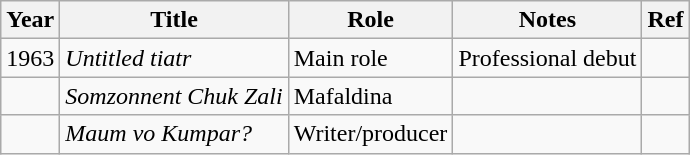<table class="wikitable sortable">
<tr>
<th>Year</th>
<th>Title</th>
<th>Role</th>
<th>Notes</th>
<th>Ref</th>
</tr>
<tr>
<td>1963</td>
<td><em>Untitled tiatr</em></td>
<td>Main role</td>
<td>Professional debut</td>
<td></td>
</tr>
<tr>
<td></td>
<td><em>Somzonnent Chuk Zali</em></td>
<td>Mafaldina</td>
<td></td>
<td></td>
</tr>
<tr>
<td></td>
<td><em>Maum vo Kumpar?</em></td>
<td>Writer/producer</td>
<td></td>
<td></td>
</tr>
</table>
